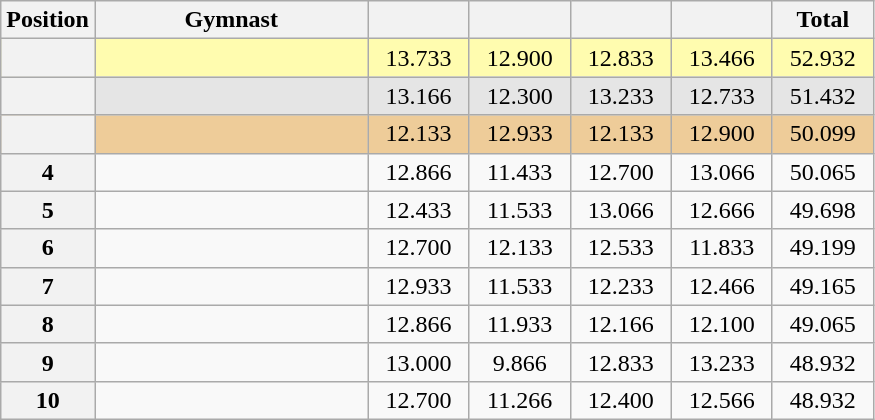<table class="wikitable sortable" style="text-align:center; font-size:100%">
<tr>
<th scope="col" style="width:50px;">Position</th>
<th scope="col" style="width:175px;">Gymnast</th>
<th scope="col" style="width:60px;"></th>
<th scope="col" style="width:60px;"></th>
<th scope="col" style="width:60px;"></th>
<th scope="col" style="width:60px;"></th>
<th scope="col" style="width:60px;">Total</th>
</tr>
<tr style="background:#fffcaf;">
<th scope="row" style="text-align:center"></th>
<td style="text-align:left;"></td>
<td>13.733</td>
<td>12.900</td>
<td>12.833</td>
<td>13.466</td>
<td>52.932</td>
</tr>
<tr style="background:#e5e5e5;">
<th scope="row" style="text-align:center"></th>
<td style="text-align:left;"></td>
<td>13.166</td>
<td>12.300</td>
<td>13.233</td>
<td>12.733</td>
<td>51.432</td>
</tr>
<tr style="background:#ec9;">
<th scope="row" style="text-align:center"></th>
<td style="text-align:left;"></td>
<td>12.133</td>
<td>12.933</td>
<td>12.133</td>
<td>12.900</td>
<td>50.099</td>
</tr>
<tr>
<th>4</th>
<td style="text-align:left;"></td>
<td>12.866</td>
<td>11.433</td>
<td>12.700</td>
<td>13.066</td>
<td>50.065</td>
</tr>
<tr>
<th>5</th>
<td style="text-align:left;"></td>
<td>12.433</td>
<td>11.533</td>
<td>13.066</td>
<td>12.666</td>
<td>49.698</td>
</tr>
<tr>
<th>6</th>
<td style="text-align:left;"></td>
<td>12.700</td>
<td>12.133</td>
<td>12.533</td>
<td>11.833</td>
<td>49.199</td>
</tr>
<tr>
<th>7</th>
<td style="text-align:left;"></td>
<td>12.933</td>
<td>11.533</td>
<td>12.233</td>
<td>12.466</td>
<td>49.165</td>
</tr>
<tr>
<th>8</th>
<td style="text-align:left;"></td>
<td>12.866</td>
<td>11.933</td>
<td>12.166</td>
<td>12.100</td>
<td>49.065</td>
</tr>
<tr>
<th>9</th>
<td style="text-align:left;"></td>
<td>13.000</td>
<td>9.866</td>
<td>12.833</td>
<td>13.233</td>
<td>48.932</td>
</tr>
<tr>
<th>10</th>
<td style="text-align:left;"></td>
<td>12.700</td>
<td>11.266</td>
<td>12.400</td>
<td>12.566</td>
<td>48.932</td>
</tr>
</table>
